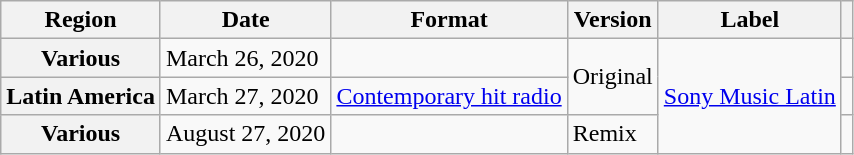<table class="wikitable plainrowheaders">
<tr>
<th scope="col">Region</th>
<th scope="col">Date</th>
<th scope="col">Format</th>
<th scope="col">Version</th>
<th scope="col">Label</th>
<th scope="col"></th>
</tr>
<tr>
<th scope="row">Various</th>
<td>March 26, 2020</td>
<td></td>
<td rowspan="2">Original</td>
<td rowspan="3"><a href='#'>Sony Music Latin</a></td>
<td style="text-align:center;"></td>
</tr>
<tr>
<th scope="row">Latin America</th>
<td>March 27, 2020</td>
<td><a href='#'>Contemporary hit radio</a></td>
<td style="text-align:center;"></td>
</tr>
<tr>
<th scope="row">Various</th>
<td>August 27, 2020</td>
<td></td>
<td>Remix</td>
<td style="text-align:center;"></td>
</tr>
</table>
